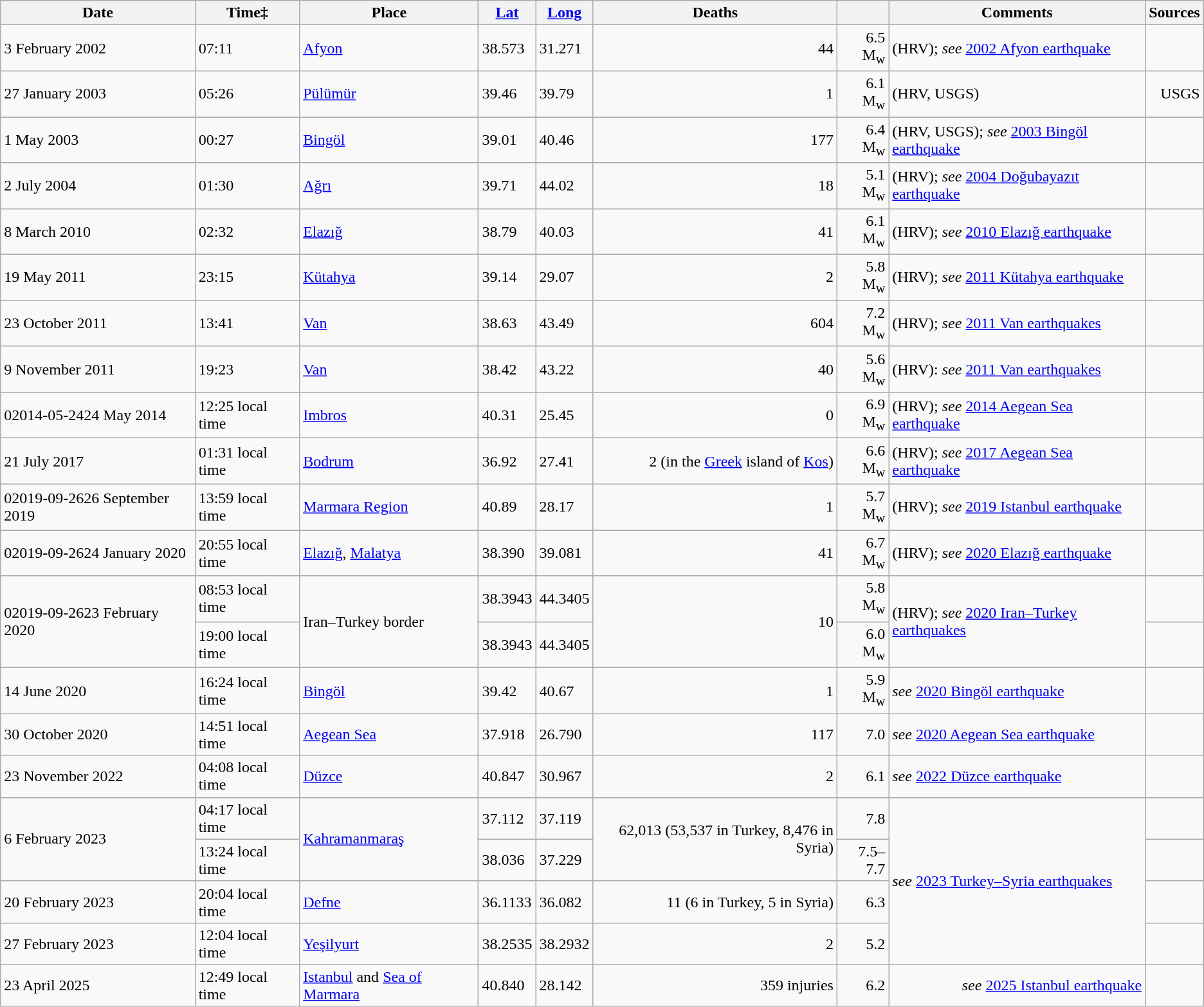<table class="wikitable sortable">
<tr>
<th>Date</th>
<th>Time‡</th>
<th>Place</th>
<th><a href='#'>Lat</a></th>
<th><a href='#'>Long</a></th>
<th data-sort-type=number>Deaths</th>
<th></th>
<th>Comments</th>
<th>Sources<br></th>
</tr>
<tr>
<td>3 February 2002</td>
<td>07:11</td>
<td><a href='#'>Afyon</a></td>
<td>38.573</td>
<td>31.271</td>
<td align="right">44</td>
<td align="right">6.5 M<sub>w</sub></td>
<td>(HRV); <em>see</em> <a href='#'>2002 Afyon earthquake</a></td>
<td align="right"></td>
</tr>
<tr>
<td>27 January 2003</td>
<td>05:26</td>
<td><a href='#'>Pülümür</a></td>
<td>39.46</td>
<td>39.79</td>
<td align="right">1</td>
<td align="right">6.1 M<sub>w</sub></td>
<td>(HRV, USGS)</td>
<td align="right">USGS</td>
</tr>
<tr>
<td>1 May 2003</td>
<td>00:27</td>
<td><a href='#'>Bingöl</a></td>
<td>39.01</td>
<td>40.46</td>
<td align="right">177</td>
<td align="right">6.4 M<sub>w</sub></td>
<td>(HRV, USGS); <em>see</em> <a href='#'>2003 Bingöl earthquake</a></td>
<td align="right"></td>
</tr>
<tr>
<td>2 July 2004</td>
<td>01:30</td>
<td><a href='#'>Ağrı</a></td>
<td>39.71</td>
<td>44.02</td>
<td align="right">18</td>
<td align="right">5.1 M<sub>w</sub></td>
<td>(HRV); <em>see</em> <a href='#'>2004 Doğubayazıt earthquake</a></td>
<td align="right"></td>
</tr>
<tr>
<td>8 March 2010</td>
<td>02:32</td>
<td><a href='#'>Elazığ</a></td>
<td>38.79</td>
<td>40.03</td>
<td align="right">41</td>
<td align="right">6.1 M<sub>w</sub></td>
<td>(HRV); <em>see</em> <a href='#'>2010 Elazığ earthquake</a></td>
<td align="right"></td>
</tr>
<tr>
<td>19 May 2011</td>
<td>23:15</td>
<td><a href='#'>Kütahya</a></td>
<td>39.14</td>
<td>29.07</td>
<td align="right">2</td>
<td align="right">5.8 M<sub>w</sub></td>
<td>(HRV); <em>see</em> <a href='#'>2011 Kütahya earthquake</a></td>
<td align="right"></td>
</tr>
<tr>
<td>23 October 2011</td>
<td>13:41</td>
<td><a href='#'>Van</a></td>
<td>38.63</td>
<td>43.49</td>
<td align="right">604</td>
<td align="right">7.2 M<sub>w</sub></td>
<td>(HRV); <em>see</em> <a href='#'>2011 Van earthquakes</a></td>
<td align="right"></td>
</tr>
<tr>
<td>9 November 2011</td>
<td>19:23</td>
<td><a href='#'>Van</a></td>
<td>38.42</td>
<td>43.22</td>
<td align="right">40</td>
<td align="right">5.6 M<sub>w</sub></td>
<td>(HRV): <em>see</em> <a href='#'>2011 Van earthquakes</a></td>
<td align="right"></td>
</tr>
<tr>
<td><span>02014-05-24</span>24 May 2014</td>
<td>12:25 local time</td>
<td><a href='#'>Imbros</a></td>
<td>40.31</td>
<td>25.45</td>
<td align="right">0</td>
<td align="right">6.9 M<sub>w</sub></td>
<td>(HRV); <em>see</em> <a href='#'>2014 Aegean Sea earthquake</a></td>
<td align="right"></td>
</tr>
<tr>
<td>21 July 2017</td>
<td>01:31 local time</td>
<td><a href='#'>Bodrum</a></td>
<td>36.92</td>
<td>27.41</td>
<td align="right">2 (in the <a href='#'>Greek</a> island of <a href='#'>Kos</a>)</td>
<td align="right">6.6 M<sub>w</sub></td>
<td>(HRV); <em>see</em> <a href='#'>2017 Aegean Sea earthquake</a></td>
<td align="right"></td>
</tr>
<tr>
<td><span>02019-09-26</span>26 September 2019</td>
<td>13:59 local time</td>
<td><a href='#'>Marmara Region</a></td>
<td>40.89</td>
<td>28.17</td>
<td align="right">1</td>
<td align="right">5.7 M<sub>w</sub></td>
<td>(HRV); <em>see</em> <a href='#'>2019 Istanbul earthquake</a></td>
<td align="right"></td>
</tr>
<tr>
<td><span>02019-09-26</span>24 January 2020</td>
<td>20:55 local time</td>
<td><a href='#'>Elazığ</a>, <a href='#'>Malatya</a></td>
<td>38.390</td>
<td>39.081</td>
<td align="right">41</td>
<td align="right">6.7 M<sub>w</sub></td>
<td>(HRV); <em>see</em> <a href='#'>2020 Elazığ earthquake</a></td>
<td align="right"></td>
</tr>
<tr>
<td rowspan="2"><span>02019-09-26</span>23 February 2020</td>
<td>08:53 local time</td>
<td rowspan="2">Iran–Turkey border</td>
<td>38.3943</td>
<td>44.3405</td>
<td rowspan="2" align="right">10</td>
<td align="right">5.8 M<sub>w</sub></td>
<td rowspan="2">(HRV); <em>see</em> <a href='#'>2020 Iran–Turkey earthquakes</a></td>
<td align="right"></td>
</tr>
<tr>
<td>19:00 local time</td>
<td>38.3943</td>
<td>44.3405</td>
<td align="right">6.0 M<sub>w</sub></td>
<td align="right"></td>
</tr>
<tr>
<td>14 June 2020</td>
<td>16:24 local time</td>
<td><a href='#'>Bingöl</a></td>
<td>39.42</td>
<td>40.67</td>
<td align="right">1</td>
<td align="right">5.9 M<sub>w</sub></td>
<td><em>see</em> <a href='#'>2020 Bingöl earthquake</a></td>
<td align="right"></td>
</tr>
<tr>
<td>30 October 2020</td>
<td>14:51 local time</td>
<td><a href='#'>Aegean Sea</a></td>
<td>37.918</td>
<td>26.790</td>
<td align="right">117</td>
<td align="right">7.0 </td>
<td><em>see</em> <a href='#'>2020 Aegean Sea earthquake</a></td>
<td align="right"></td>
</tr>
<tr>
<td>23 November 2022</td>
<td>04:08 local time</td>
<td><a href='#'>Düzce</a></td>
<td>40.847</td>
<td>30.967</td>
<td align="right">2</td>
<td align="right">6.1 </td>
<td><em>see</em> <a href='#'>2022 Düzce earthquake</a></td>
<td align="right"></td>
</tr>
<tr>
<td rowspan="2">6 February 2023</td>
<td>04:17 local time</td>
<td rowspan="2"><a href='#'>Kahramanmaraş</a></td>
<td>37.112</td>
<td>37.119</td>
<td rowspan="2" align="right">62,013 (53,537 in Turkey, 8,476 in Syria)</td>
<td align="right">7.8 </td>
<td rowspan="4"><em>see</em> <a href='#'>2023 Turkey–Syria earthquakes</a></td>
<td align="right"><br></td>
</tr>
<tr>
<td>13:24 local time</td>
<td>38.036</td>
<td>37.229</td>
<td align="right">7.5–7.7 </td>
<td align="right"><br></td>
</tr>
<tr>
<td>20 February 2023</td>
<td>20:04 local time</td>
<td><a href='#'>Defne</a></td>
<td>36.1133</td>
<td>36.082</td>
<td align="right">11 (6 in Turkey, 5 in Syria)</td>
<td align="right">6.3 </td>
<td align="right"></td>
</tr>
<tr>
<td>27 February 2023</td>
<td>12:04 local time</td>
<td><a href='#'>Yeşilyurt</a></td>
<td>38.2535</td>
<td>38.2932</td>
<td align="right">2</td>
<td align="right">5.2 </td>
<td align="right"></td>
</tr>
<tr>
<td>23 April 2025</td>
<td>12:49 local time</td>
<td><a href='#'>Istanbul</a> and <a href='#'>Sea of Marmara</a></td>
<td>40.840</td>
<td>28.142</td>
<td align="right">359 injuries</td>
<td align="right">6.2 </td>
<td align="right"><em>see</em> <a href='#'>2025 Istanbul earthquake</a></td>
<td align="right"></td>
</tr>
</table>
